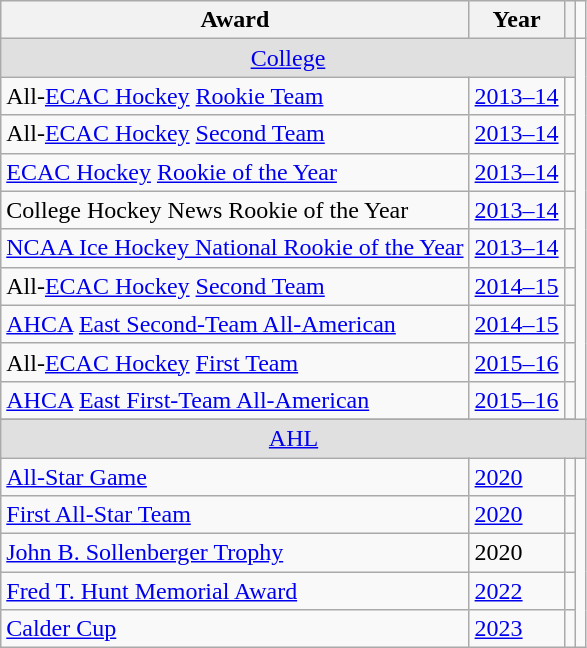<table class="wikitable">
<tr>
<th>Award</th>
<th>Year</th>
<th></th>
<td></td>
</tr>
<tr ALIGN="center" bgcolor="#e0e0e0">
<td colspan="3"><a href='#'>College</a></td>
</tr>
<tr>
<td>All-<a href='#'>ECAC Hockey</a> <a href='#'>Rookie Team</a></td>
<td><a href='#'>2013–14</a></td>
<td></td>
</tr>
<tr>
<td>All-<a href='#'>ECAC Hockey</a> <a href='#'>Second Team</a></td>
<td><a href='#'>2013–14</a></td>
<td></td>
</tr>
<tr>
<td><a href='#'>ECAC Hockey</a> <a href='#'>Rookie of the Year</a></td>
<td><a href='#'>2013–14</a></td>
<td></td>
</tr>
<tr>
<td>College Hockey News Rookie of the Year</td>
<td><a href='#'>2013–14</a></td>
<td></td>
</tr>
<tr>
<td><a href='#'>NCAA Ice Hockey National Rookie of the Year</a></td>
<td><a href='#'>2013–14</a></td>
<td></td>
</tr>
<tr>
<td>All-<a href='#'>ECAC Hockey</a> <a href='#'>Second Team</a></td>
<td><a href='#'>2014–15</a></td>
<td></td>
</tr>
<tr>
<td><a href='#'>AHCA</a> <a href='#'>East Second-Team All-American</a></td>
<td><a href='#'>2014–15</a></td>
<td></td>
</tr>
<tr>
<td>All-<a href='#'>ECAC Hockey</a> <a href='#'>First Team</a></td>
<td><a href='#'>2015–16</a></td>
<td></td>
</tr>
<tr>
<td><a href='#'>AHCA</a> <a href='#'>East First-Team All-American</a></td>
<td><a href='#'>2015–16</a></td>
<td></td>
</tr>
<tr>
</tr>
<tr ALIGN="center" bgcolor="#e0e0e0">
<td colspan="4"><a href='#'>AHL</a></td>
</tr>
<tr>
<td><a href='#'>All-Star Game</a></td>
<td><a href='#'>2020</a></td>
<td></td>
</tr>
<tr>
<td><a href='#'>First All-Star Team</a></td>
<td><a href='#'>2020</a></td>
<td></td>
</tr>
<tr>
<td><a href='#'>John B. Sollenberger Trophy</a></td>
<td>2020</td>
<td></td>
</tr>
<tr>
<td><a href='#'>Fred T. Hunt Memorial Award</a></td>
<td><a href='#'>2022</a></td>
<td></td>
</tr>
<tr>
<td><a href='#'>Calder Cup</a></td>
<td><a href='#'>2023</a></td>
<td></td>
</tr>
</table>
